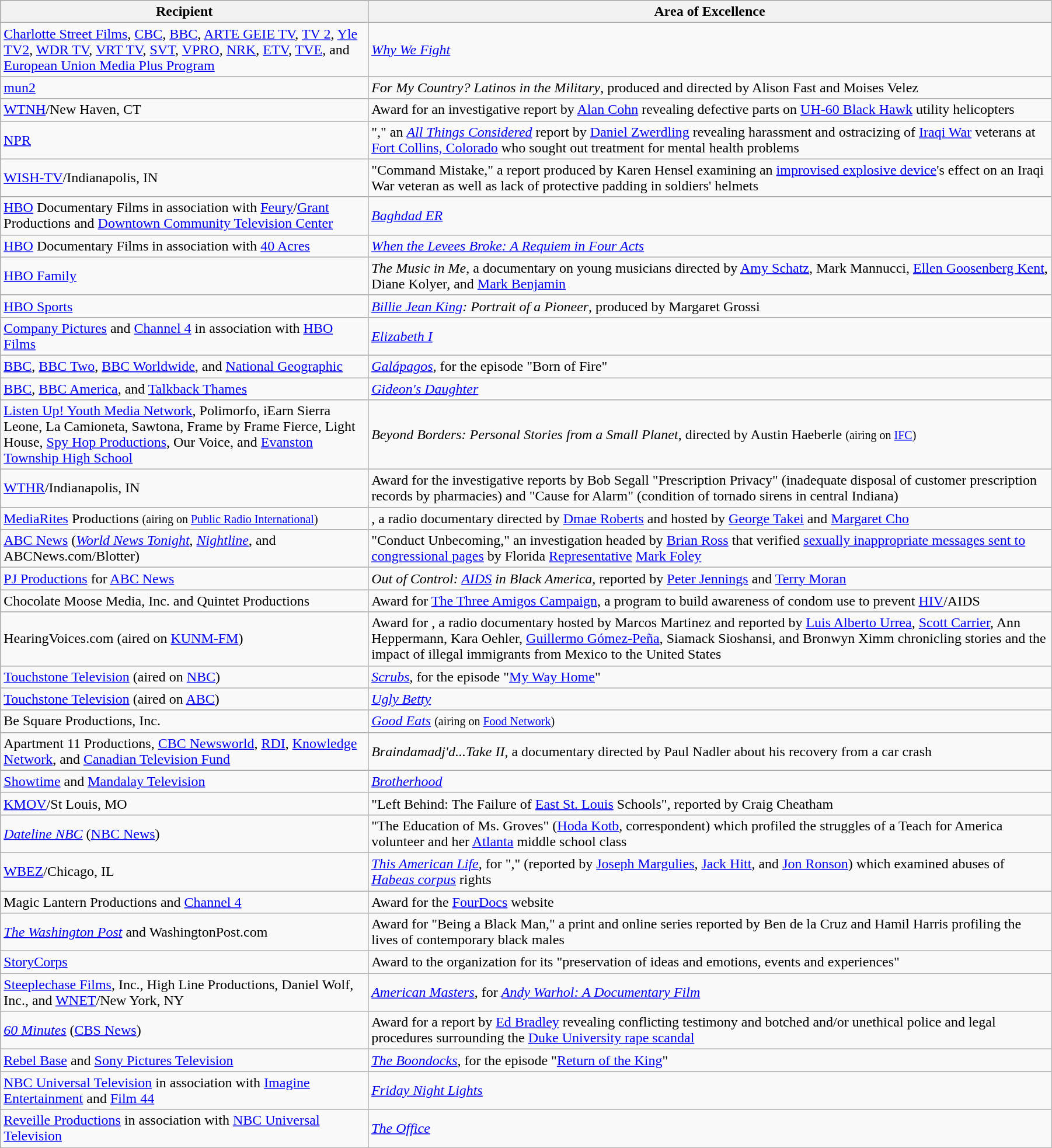<table class="wikitable" style="width:95%">
<tr bgcolor="#CCCCCC">
<th width=35%>Recipient</th>
<th width=65%>Area of Excellence</th>
</tr>
<tr>
<td><a href='#'>Charlotte Street Films</a>, <a href='#'>CBC</a>, <a href='#'>BBC</a>, <a href='#'>ARTE GEIE TV</a>, <a href='#'>TV 2</a>, <a href='#'>Yle TV2</a>, <a href='#'>WDR TV</a>, <a href='#'>VRT TV</a>, <a href='#'>SVT</a>, <a href='#'>VPRO</a>, <a href='#'>NRK</a>, <a href='#'>ETV</a>, <a href='#'>TVE</a>, and <a href='#'>European Union Media Plus Program</a></td>
<td><em><a href='#'>Why We Fight</a></em></td>
</tr>
<tr>
<td><a href='#'>mun2</a></td>
<td><em>For My Country? Latinos in the Military</em>, produced and directed by Alison Fast and Moises Velez</td>
</tr>
<tr>
<td><a href='#'>WTNH</a>/New Haven, CT</td>
<td>Award for an investigative report by <a href='#'>Alan Cohn</a> revealing defective parts on <a href='#'>UH-60 Black Hawk</a> utility helicopters</td>
</tr>
<tr>
<td><a href='#'>NPR</a></td>
<td>"," an <em><a href='#'>All Things Considered</a></em> report by <a href='#'>Daniel Zwerdling</a> revealing harassment and ostracizing of <a href='#'>Iraqi War</a> veterans at <a href='#'>Fort Collins, Colorado</a> who sought out treatment for mental health problems</td>
</tr>
<tr>
<td><a href='#'>WISH-TV</a>/Indianapolis, IN</td>
<td>"Command Mistake," a report produced by Karen Hensel examining an <a href='#'>improvised explosive device</a>'s effect on an Iraqi War veteran as well as lack of protective padding in soldiers' helmets</td>
</tr>
<tr>
<td><a href='#'>HBO</a> Documentary Films in association with <a href='#'>Feury</a>/<a href='#'>Grant</a> Productions and <a href='#'>Downtown Community Television Center</a></td>
<td><em><a href='#'>Baghdad ER</a></em></td>
</tr>
<tr>
<td><a href='#'>HBO</a> Documentary Films in association with <a href='#'>40 Acres</a></td>
<td><em><a href='#'>When the Levees Broke: A Requiem in Four Acts</a></em></td>
</tr>
<tr>
<td><a href='#'>HBO Family</a></td>
<td><em>The Music in Me</em>, a documentary on young musicians directed by <a href='#'>Amy Schatz</a>, Mark Mannucci, <a href='#'>Ellen Goosenberg Kent</a>, Diane Kolyer, and <a href='#'>Mark Benjamin</a></td>
</tr>
<tr>
<td><a href='#'>HBO Sports</a></td>
<td><em><a href='#'>Billie Jean King</a>: Portrait of a Pioneer</em>, produced by Margaret Grossi</td>
</tr>
<tr>
<td><a href='#'>Company Pictures</a> and <a href='#'>Channel 4</a> in association with <a href='#'>HBO Films</a></td>
<td><em><a href='#'>Elizabeth I</a></em></td>
</tr>
<tr>
<td><a href='#'>BBC</a>, <a href='#'>BBC Two</a>, <a href='#'>BBC Worldwide</a>, and <a href='#'>National Geographic</a></td>
<td><em><a href='#'>Galápagos</a></em>, for the episode "Born of Fire"</td>
</tr>
<tr>
<td><a href='#'>BBC</a>, <a href='#'>BBC America</a>, and <a href='#'>Talkback Thames</a></td>
<td><em><a href='#'>Gideon's Daughter</a></em></td>
</tr>
<tr>
<td><a href='#'>Listen Up! Youth Media Network</a>, Polimorfo, iEarn Sierra Leone, La Camioneta, Sawtona, Frame by Frame Fierce, Light House, <a href='#'>Spy Hop Productions</a>, Our Voice, and <a href='#'>Evanston Township High School</a></td>
<td><em>Beyond Borders: Personal Stories from a Small Planet</em>, directed by Austin Haeberle <small>(airing on <a href='#'>IFC</a>)</small></td>
</tr>
<tr>
<td><a href='#'>WTHR</a>/Indianapolis, IN</td>
<td>Award for the investigative reports by Bob Segall "Prescription Privacy" (inadequate disposal of customer prescription records by pharmacies) and "Cause for Alarm" (condition of tornado sirens in central Indiana)</td>
</tr>
<tr>
<td><a href='#'>MediaRites</a> Productions <small>(airing on <a href='#'>Public Radio International</a>)</small></td>
<td><em></em>, a radio documentary directed by <a href='#'>Dmae Roberts</a> and hosted by <a href='#'>George Takei</a> and <a href='#'>Margaret Cho</a></td>
</tr>
<tr>
<td><a href='#'>ABC News</a> (<em><a href='#'>World News Tonight</a></em>, <em><a href='#'>Nightline</a></em>, and ABCNews.com/Blotter)</td>
<td>"Conduct Unbecoming," an investigation headed by <a href='#'>Brian Ross</a> that verified <a href='#'>sexually inappropriate messages sent to congressional pages</a> by Florida <a href='#'>Representative</a> <a href='#'>Mark Foley</a></td>
</tr>
<tr>
<td><a href='#'>PJ Productions</a> for <a href='#'>ABC News</a></td>
<td><em>Out of Control: <a href='#'>AIDS</a> in Black America</em>, reported by <a href='#'>Peter Jennings</a> and <a href='#'>Terry Moran</a></td>
</tr>
<tr>
<td>Chocolate Moose Media, Inc. and Quintet Productions</td>
<td>Award for <a href='#'>The Three Amigos Campaign</a>, a program to build awareness of condom use to prevent <a href='#'>HIV</a>/AIDS</td>
</tr>
<tr>
<td>HearingVoices.com (aired on <a href='#'>KUNM-FM</a>)</td>
<td>Award for <em></em>, a radio documentary hosted by Marcos Martinez and reported by <a href='#'>Luis Alberto Urrea</a>, <a href='#'>Scott Carrier</a>, Ann Heppermann, Kara Oehler, <a href='#'>Guillermo Gómez-Peña</a>, Siamack Sioshansi, and Bronwyn Ximm chronicling stories and the impact of illegal immigrants from Mexico to the United States</td>
</tr>
<tr>
<td><a href='#'>Touchstone Television</a> (aired on <a href='#'>NBC</a>)</td>
<td><em><a href='#'>Scrubs</a></em>, for the episode "<a href='#'>My Way Home</a>"</td>
</tr>
<tr>
<td><a href='#'>Touchstone Television</a> (aired on <a href='#'>ABC</a>)</td>
<td><em><a href='#'>Ugly Betty</a></em></td>
</tr>
<tr>
<td>Be Square Productions, Inc.</td>
<td><em><a href='#'>Good Eats</a></em> <small>(airing on <a href='#'>Food Network</a>)</small></td>
</tr>
<tr>
<td>Apartment 11 Productions, <a href='#'>CBC Newsworld</a>, <a href='#'>RDI</a>, <a href='#'>Knowledge Network</a>, and <a href='#'>Canadian Television Fund</a></td>
<td><em>Braindamadj'd...Take II</em>, a documentary directed by Paul Nadler about his recovery from a car crash</td>
</tr>
<tr>
<td><a href='#'>Showtime</a> and <a href='#'>Mandalay Television</a></td>
<td><em><a href='#'>Brotherhood</a></em></td>
</tr>
<tr>
<td><a href='#'>KMOV</a>/St Louis, MO</td>
<td>"Left Behind: The Failure of <a href='#'>East St. Louis</a> Schools", reported by Craig Cheatham</td>
</tr>
<tr>
<td><em><a href='#'>Dateline NBC</a></em> (<a href='#'>NBC News</a>)</td>
<td>"The Education of Ms. Groves" (<a href='#'>Hoda Kotb</a>, correspondent) which profiled the struggles of a Teach for America volunteer and her <a href='#'>Atlanta</a> middle school class</td>
</tr>
<tr>
<td><a href='#'>WBEZ</a>/Chicago, IL</td>
<td><em><a href='#'>This American Life</a></em>, for "," (reported by <a href='#'>Joseph Margulies</a>, <a href='#'>Jack Hitt</a>, and <a href='#'>Jon Ronson</a>) which examined abuses of <em><a href='#'>Habeas corpus</a></em> rights</td>
</tr>
<tr>
<td>Magic Lantern Productions and <a href='#'>Channel 4</a></td>
<td>Award for the <a href='#'>FourDocs</a> website</td>
</tr>
<tr>
<td><em><a href='#'>The Washington Post</a></em> and WashingtonPost.com</td>
<td>Award for "Being a Black Man," a print and online series reported by Ben de la Cruz and Hamil Harris profiling the lives of contemporary black males</td>
</tr>
<tr>
<td><a href='#'>StoryCorps</a></td>
<td>Award to the organization for its "preservation of ideas and emotions, events and experiences"</td>
</tr>
<tr>
<td><a href='#'>Steeplechase Films</a>, Inc., High Line Productions, Daniel Wolf, Inc., and <a href='#'>WNET</a>/New York, NY</td>
<td><em><a href='#'>American Masters</a></em>, for <em><a href='#'>Andy Warhol: A Documentary Film</a></em></td>
</tr>
<tr>
<td><em><a href='#'>60 Minutes</a></em> (<a href='#'>CBS News</a>)</td>
<td>Award for a report by <a href='#'>Ed Bradley</a> revealing conflicting testimony and botched and/or unethical police and legal procedures surrounding the <a href='#'>Duke University rape scandal</a></td>
</tr>
<tr>
<td><a href='#'>Rebel Base</a> and <a href='#'>Sony Pictures Television</a></td>
<td><em><a href='#'>The Boondocks</a></em>, for the episode "<a href='#'>Return of the King</a>"</td>
</tr>
<tr>
<td><a href='#'>NBC Universal Television</a> in association with <a href='#'>Imagine Entertainment</a> and <a href='#'>Film 44</a></td>
<td><em><a href='#'>Friday Night Lights</a></em></td>
</tr>
<tr>
<td><a href='#'>Reveille Productions</a> in association with <a href='#'>NBC Universal Television</a></td>
<td><em><a href='#'>The Office</a></em></td>
</tr>
</table>
